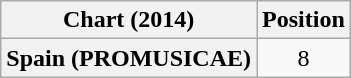<table class="wikitable plainrowheaders" style="text-align:center;">
<tr>
<th>Chart (2014)</th>
<th>Position</th>
</tr>
<tr>
<th scope="row">Spain (PROMUSICAE)</th>
<td>8</td>
</tr>
</table>
